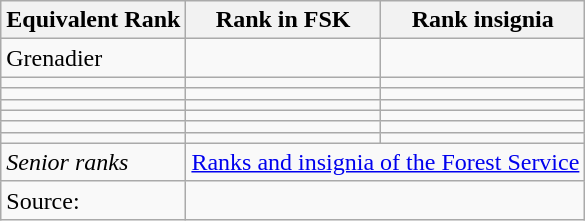<table class="wikitable">
<tr>
<th>Equivalent Rank</th>
<th>Rank in FSK</th>
<th>Rank insignia</th>
</tr>
<tr>
<td>Grenadier</td>
<td></td>
<td></td>
</tr>
<tr>
<td></td>
<td></td>
<td></td>
</tr>
<tr>
<td></td>
<td></td>
<td></td>
</tr>
<tr>
<td></td>
<td></td>
<td></td>
</tr>
<tr>
<td></td>
<td></td>
<td></td>
</tr>
<tr>
<td></td>
<td></td>
<td></td>
</tr>
<tr>
<td></td>
<td></td>
<td></td>
</tr>
<tr>
<td><em>Senior ranks</em></td>
<td colspan=2><a href='#'>Ranks and insignia of the Forest Service</a></td>
</tr>
<tr>
<td>Source:</td>
<td colspan=2></td>
</tr>
</table>
